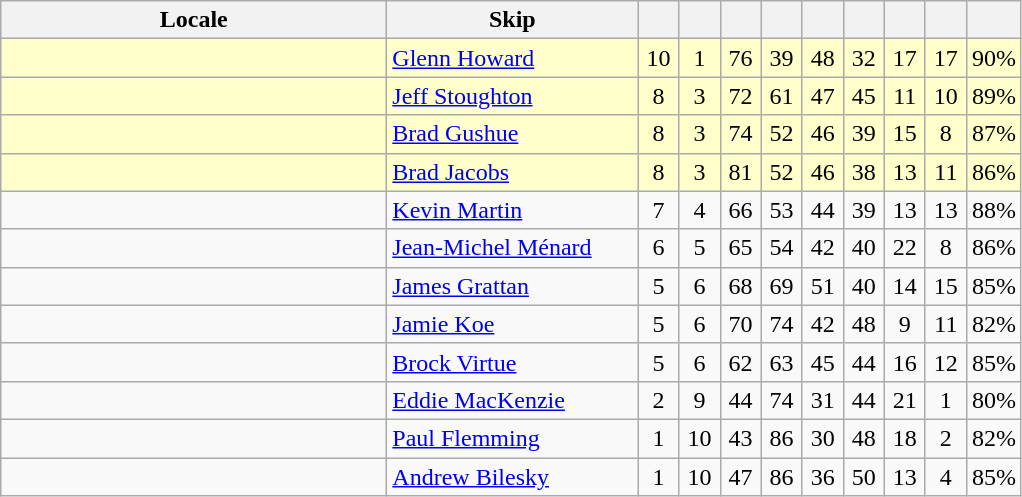<table class=wikitable style="text-align: center;">
<tr>
<th width=250>Locale</th>
<th width=160>Skip</th>
<th width=20></th>
<th width=20></th>
<th width=20></th>
<th width=20></th>
<th width=20></th>
<th width=20></th>
<th width=20></th>
<th width=20></th>
<th width=20></th>
</tr>
<tr bgcolor=#ffffcc>
<td style="text-align: left;"></td>
<td style="text-align: left;"><a href='#'>Glenn Howard</a></td>
<td>10</td>
<td>1</td>
<td>76</td>
<td>39</td>
<td>48</td>
<td>32</td>
<td>17</td>
<td>17</td>
<td>90%</td>
</tr>
<tr bgcolor=#ffffcc>
<td style="text-align: left;"></td>
<td style="text-align: left;"><a href='#'>Jeff Stoughton</a></td>
<td>8</td>
<td>3</td>
<td>72</td>
<td>61</td>
<td>47</td>
<td>45</td>
<td>11</td>
<td>10</td>
<td>89%</td>
</tr>
<tr bgcolor=#ffffcc>
<td style="text-align: left;"></td>
<td style="text-align: left;"><a href='#'>Brad Gushue</a></td>
<td>8</td>
<td>3</td>
<td>74</td>
<td>52</td>
<td>46</td>
<td>39</td>
<td>15</td>
<td>8</td>
<td>87%</td>
</tr>
<tr bgcolor=#ffffcc>
<td style="text-align: left;"></td>
<td style="text-align: left;"><a href='#'>Brad Jacobs</a></td>
<td>8</td>
<td>3</td>
<td>81</td>
<td>52</td>
<td>46</td>
<td>38</td>
<td>13</td>
<td>11</td>
<td>86%</td>
</tr>
<tr>
<td style="text-align: left;"></td>
<td style="text-align: left;"><a href='#'>Kevin Martin</a></td>
<td>7</td>
<td>4</td>
<td>66</td>
<td>53</td>
<td>44</td>
<td>39</td>
<td>13</td>
<td>13</td>
<td>88%</td>
</tr>
<tr>
<td style="text-align: left;"></td>
<td style="text-align: left;"><a href='#'>Jean-Michel Ménard</a></td>
<td>6</td>
<td>5</td>
<td>65</td>
<td>54</td>
<td>42</td>
<td>40</td>
<td>22</td>
<td>8</td>
<td>86%</td>
</tr>
<tr>
<td style="text-align: left;"></td>
<td style="text-align: left;"><a href='#'>James Grattan</a></td>
<td>5</td>
<td>6</td>
<td>68</td>
<td>69</td>
<td>51</td>
<td>40</td>
<td>14</td>
<td>15</td>
<td>85%</td>
</tr>
<tr>
<td style="text-align: left;"></td>
<td style="text-align: left;"><a href='#'>Jamie Koe</a></td>
<td>5</td>
<td>6</td>
<td>70</td>
<td>74</td>
<td>42</td>
<td>48</td>
<td>9</td>
<td>11</td>
<td>82%</td>
</tr>
<tr>
<td style="text-align: left;"></td>
<td style="text-align: left;"><a href='#'>Brock Virtue</a></td>
<td>5</td>
<td>6</td>
<td>62</td>
<td>63</td>
<td>45</td>
<td>44</td>
<td>16</td>
<td>12</td>
<td>85%</td>
</tr>
<tr>
<td style="text-align: left;"></td>
<td style="text-align: left;"><a href='#'>Eddie MacKenzie</a></td>
<td>2</td>
<td>9</td>
<td>44</td>
<td>74</td>
<td>31</td>
<td>44</td>
<td>21</td>
<td>1</td>
<td>80%</td>
</tr>
<tr>
<td style="text-align: left;"></td>
<td style="text-align: left;"><a href='#'>Paul Flemming</a></td>
<td>1</td>
<td>10</td>
<td>43</td>
<td>86</td>
<td>30</td>
<td>48</td>
<td>18</td>
<td>2</td>
<td>82%</td>
</tr>
<tr>
<td style="text-align: left;"></td>
<td style="text-align: left;"><a href='#'>Andrew Bilesky</a></td>
<td>1</td>
<td>10</td>
<td>47</td>
<td>86</td>
<td>36</td>
<td>50</td>
<td>13</td>
<td>4</td>
<td>85%</td>
</tr>
</table>
